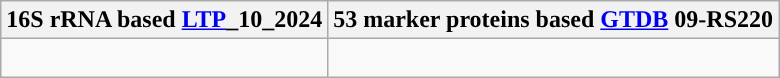<table class="wikitable">
<tr>
<th colspan=1>16S rRNA based <a href='#'>LTP</a>_10_2024</th>
<th colspan=1>53 marker proteins based <a href='#'>GTDB</a> 09-RS220</th>
</tr>
<tr>
<td style="vertical-align:top"><br></td>
<td><br></td>
</tr>
</table>
